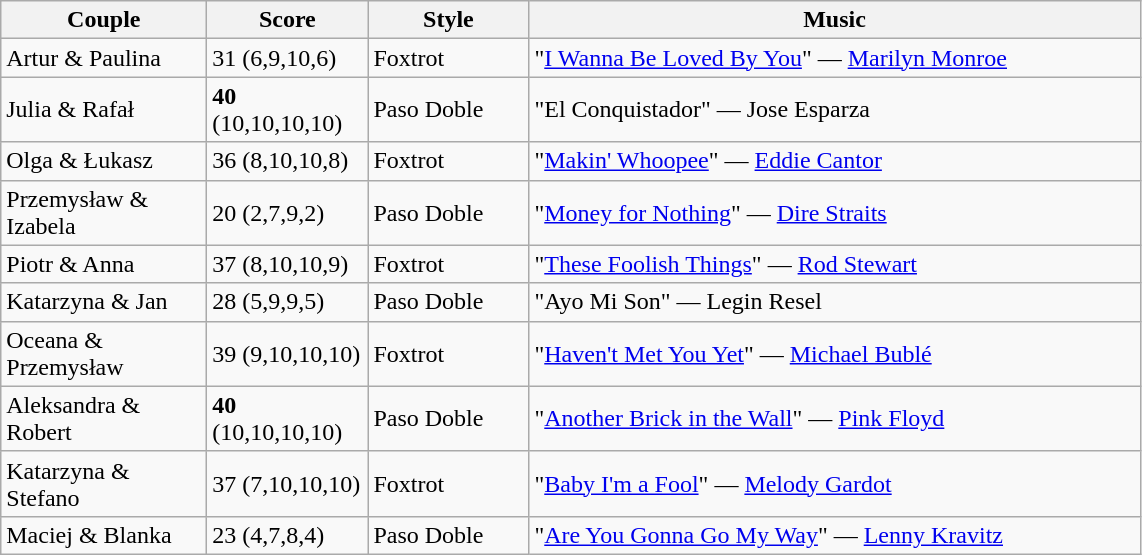<table class="wikitable">
<tr>
<th style="width:130px;">Couple</th>
<th style="width:100px;">Score</th>
<th style="width:100px;">Style</th>
<th style="width:400px;">Music</th>
</tr>
<tr>
<td>Artur & Paulina</td>
<td>31 (6,9,10,6)</td>
<td>Foxtrot</td>
<td>"<a href='#'>I Wanna Be Loved By You</a>" — <a href='#'>Marilyn Monroe</a></td>
</tr>
<tr>
<td>Julia & Rafał</td>
<td><strong>40</strong> (10,10,10,10)</td>
<td>Paso Doble</td>
<td>"El Conquistador" — Jose Esparza</td>
</tr>
<tr>
<td>Olga & Łukasz</td>
<td>36 (8,10,10,8)</td>
<td>Foxtrot</td>
<td>"<a href='#'>Makin' Whoopee</a>" — <a href='#'>Eddie Cantor</a></td>
</tr>
<tr>
<td>Przemysław & Izabela</td>
<td>20 (2,7,9,2)</td>
<td>Paso Doble</td>
<td>"<a href='#'>Money for Nothing</a>" — <a href='#'>Dire Straits</a></td>
</tr>
<tr>
<td>Piotr & Anna</td>
<td>37 (8,10,10,9)</td>
<td>Foxtrot</td>
<td>"<a href='#'>These Foolish Things</a>" — <a href='#'>Rod Stewart</a></td>
</tr>
<tr>
<td>Katarzyna & Jan</td>
<td>28 (5,9,9,5)</td>
<td>Paso Doble</td>
<td>"Ayo Mi Son" — Legin Resel</td>
</tr>
<tr>
<td>Oceana & Przemysław</td>
<td>39 (9,10,10,10)</td>
<td>Foxtrot</td>
<td>"<a href='#'>Haven't Met You Yet</a>" — <a href='#'>Michael Bublé</a></td>
</tr>
<tr>
<td>Aleksandra & Robert</td>
<td><strong>40</strong> (10,10,10,10)</td>
<td>Paso Doble</td>
<td>"<a href='#'>Another Brick in the Wall</a>" — <a href='#'>Pink Floyd</a></td>
</tr>
<tr>
<td>Katarzyna & Stefano</td>
<td>37 (7,10,10,10)</td>
<td>Foxtrot</td>
<td>"<a href='#'>Baby I'm a Fool</a>" — <a href='#'>Melody Gardot</a></td>
</tr>
<tr>
<td>Maciej & Blanka</td>
<td>23 (4,7,8,4)</td>
<td>Paso Doble</td>
<td>"<a href='#'>Are You Gonna Go My Way</a>" — <a href='#'>Lenny Kravitz</a></td>
</tr>
</table>
